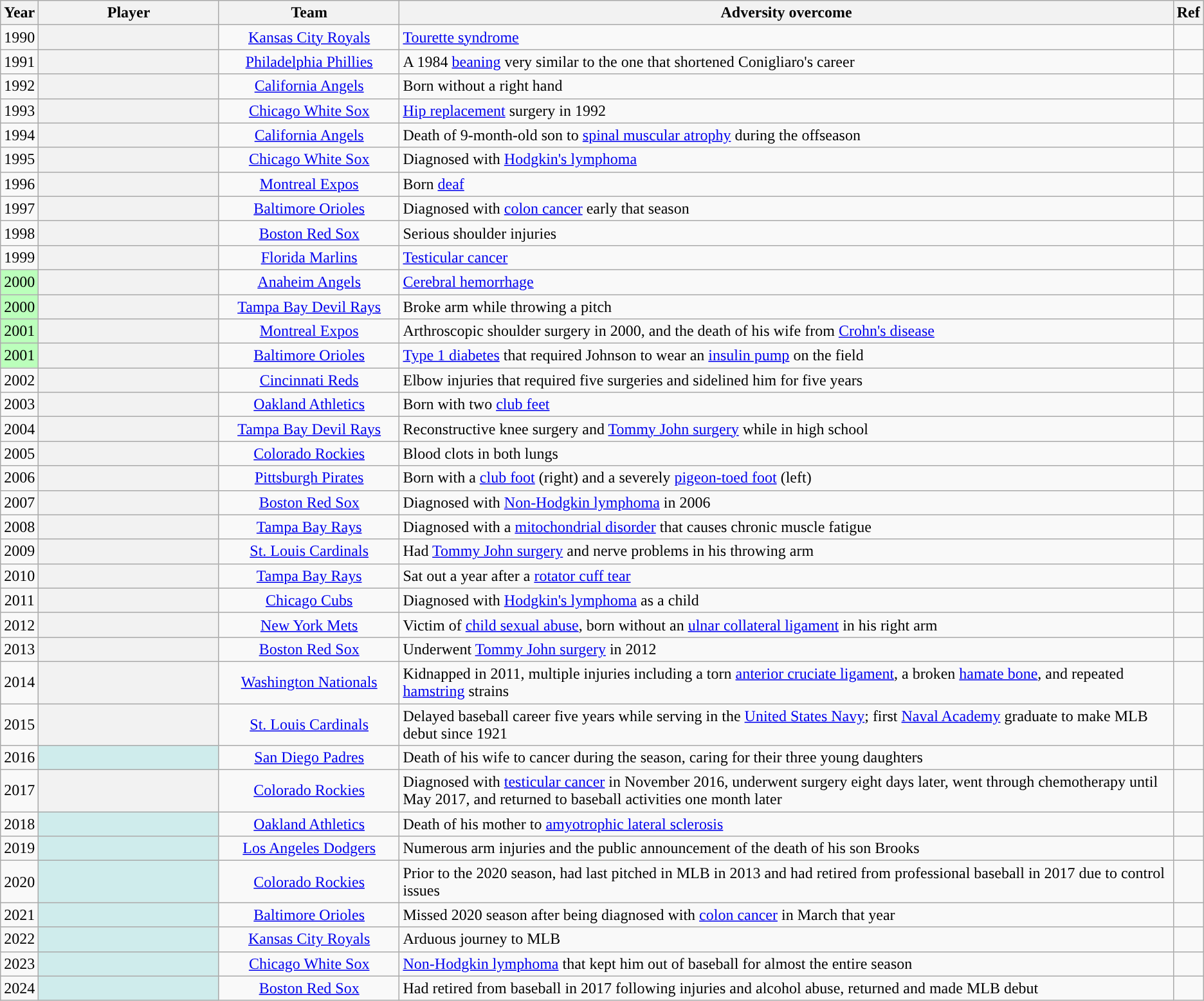<table class="wikitable sortable plainrowheaders" style="text-align:center">
<tr>
<th scope"col">Year</th>
<th scope"col" width=15%>Player</th>
<th scope"col" width=15%>Team</th>
<th scope"col" class=unsortable>Adversity overcome</th>
<th scope"col" class=unsortable>Ref</th>
</tr>
<tr>
<td>1990</td>
<th scope="row" style="text-align:center;"></th>
<td><a href='#'>Kansas City Royals</a></td>
<td align=left><a href='#'>Tourette syndrome</a></td>
<td></td>
</tr>
<tr>
<td>1991</td>
<th scope="row" style="text-align:center;"></th>
<td><a href='#'>Philadelphia Phillies</a></td>
<td align=left>A 1984 <a href='#'>beaning</a> very similar to the one that shortened Conigliaro's career</td>
<td></td>
</tr>
<tr>
<td>1992</td>
<th scope="row" style="text-align:center;"></th>
<td><a href='#'>California Angels</a></td>
<td align=left>Born without a right hand</td>
<td></td>
</tr>
<tr>
<td>1993</td>
<th scope="row" style="text-align:center;"></th>
<td><a href='#'>Chicago White Sox</a></td>
<td align=left><a href='#'>Hip replacement</a> surgery in 1992</td>
<td></td>
</tr>
<tr>
<td>1994</td>
<th scope="row" style="text-align:center;"></th>
<td><a href='#'>California Angels</a></td>
<td align=left>Death of 9-month-old son to <a href='#'>spinal muscular atrophy</a> during the offseason</td>
<td></td>
</tr>
<tr>
<td>1995</td>
<th scope="row" style="text-align:center;"></th>
<td><a href='#'>Chicago White Sox</a></td>
<td align=left>Diagnosed with <a href='#'>Hodgkin's lymphoma</a></td>
<td></td>
</tr>
<tr>
<td>1996</td>
<th scope="row" style="text-align:center;"></th>
<td><a href='#'>Montreal Expos</a></td>
<td align=left>Born <a href='#'>deaf</a></td>
<td></td>
</tr>
<tr>
<td>1997</td>
<th scope="row" style="text-align:center;"></th>
<td><a href='#'>Baltimore Orioles</a></td>
<td align=left>Diagnosed with <a href='#'>colon cancer</a> early that season</td>
<td></td>
</tr>
<tr>
<td>1998</td>
<th scope="row" style="text-align:center;"></th>
<td><a href='#'>Boston Red Sox</a></td>
<td align=left>Serious shoulder injuries</td>
<td></td>
</tr>
<tr>
<td>1999</td>
<th scope="row" style="text-align:center;"></th>
<td><a href='#'>Florida Marlins</a></td>
<td align=left><a href='#'>Testicular cancer</a></td>
<td></td>
</tr>
<tr>
<td style="background:#bfb;">2000</td>
<th scope="row" style="text-align:center;"></th>
<td><a href='#'>Anaheim Angels</a></td>
<td align=left><a href='#'>Cerebral hemorrhage</a></td>
<td></td>
</tr>
<tr>
<td style="background:#bfb;">2000</td>
<th scope="row" style="text-align:center;"></th>
<td><a href='#'>Tampa Bay Devil Rays</a></td>
<td align=left>Broke arm while throwing a pitch</td>
<td></td>
</tr>
<tr>
<td style="background:#bfb;">2001</td>
<th scope="row" style="text-align:center;"></th>
<td><a href='#'>Montreal Expos</a></td>
<td align=left>Arthroscopic shoulder surgery in 2000, and the death of his wife from <a href='#'>Crohn's disease</a></td>
<td></td>
</tr>
<tr>
<td style="background:#bfb;">2001</td>
<th scope="row" style="text-align:center;"></th>
<td><a href='#'>Baltimore Orioles</a></td>
<td align=left><a href='#'>Type 1 diabetes</a> that required Johnson to wear an <a href='#'>insulin pump</a> on the field</td>
<td></td>
</tr>
<tr>
<td>2002</td>
<th scope="row" style="text-align:center;"></th>
<td><a href='#'>Cincinnati Reds</a></td>
<td align=left>Elbow injuries that required five surgeries and sidelined him for five years</td>
<td></td>
</tr>
<tr>
<td>2003</td>
<th scope="row" style="text-align:center;"></th>
<td><a href='#'>Oakland Athletics</a></td>
<td align=left>Born with two <a href='#'>club feet</a></td>
<td></td>
</tr>
<tr>
<td>2004</td>
<th scope="row" style="text-align:center;"></th>
<td><a href='#'>Tampa Bay Devil Rays</a></td>
<td align=left>Reconstructive knee surgery and <a href='#'>Tommy John surgery</a> while in high school</td>
<td></td>
</tr>
<tr>
<td>2005</td>
<th scope="row" style="text-align:center;"></th>
<td><a href='#'>Colorado Rockies</a></td>
<td align=left>Blood clots in both lungs</td>
<td></td>
</tr>
<tr>
<td>2006</td>
<th scope="row" style="text-align:center;"></th>
<td><a href='#'>Pittsburgh Pirates</a></td>
<td align=left>Born with a <a href='#'>club foot</a> (right) and a severely <a href='#'>pigeon-toed foot</a> (left)</td>
<td></td>
</tr>
<tr>
<td>2007</td>
<th scope="row" style="text-align:center"></th>
<td><a href='#'>Boston Red Sox</a></td>
<td align=left>Diagnosed with <a href='#'>Non-Hodgkin lymphoma</a> in 2006</td>
<td></td>
</tr>
<tr>
<td>2008</td>
<th scope="row" style="text-align:center;"></th>
<td><a href='#'>Tampa Bay Rays</a></td>
<td align=left>Diagnosed with a <a href='#'>mitochondrial disorder</a> that causes chronic muscle fatigue</td>
<td></td>
</tr>
<tr>
<td>2009</td>
<th scope="row" style="text-align:center;"></th>
<td><a href='#'>St. Louis Cardinals</a></td>
<td align=left>Had <a href='#'>Tommy John surgery</a> and nerve problems in his throwing arm</td>
<td></td>
</tr>
<tr>
<td>2010</td>
<th scope="row" style="text-align:center"></th>
<td><a href='#'>Tampa Bay Rays</a></td>
<td align=left>Sat out a year after a <a href='#'>rotator cuff tear</a></td>
<td></td>
</tr>
<tr>
<td>2011</td>
<th scope="row" style="text-align:center"></th>
<td><a href='#'>Chicago Cubs</a></td>
<td align=left>Diagnosed with <a href='#'>Hodgkin's lymphoma</a> as a child</td>
<td></td>
</tr>
<tr>
<td>2012</td>
<th scope="row" style="text-align:center"></th>
<td><a href='#'>New York Mets</a></td>
<td align=left>Victim of <a href='#'>child sexual abuse</a>, born without an <a href='#'>ulnar collateral ligament</a> in his right arm</td>
<td></td>
</tr>
<tr>
<td>2013</td>
<th scope="row" style="text-align:center"></th>
<td><a href='#'>Boston Red Sox</a></td>
<td align=left>Underwent <a href='#'>Tommy John surgery</a> in 2012</td>
<td></td>
</tr>
<tr>
<td>2014</td>
<th scope="row" style="text-align:center"></th>
<td><a href='#'>Washington Nationals</a></td>
<td align=left>Kidnapped in 2011, multiple injuries including a torn <a href='#'>anterior cruciate ligament</a>, a broken <a href='#'>hamate bone</a>, and repeated <a href='#'>hamstring</a> strains</td>
<td></td>
</tr>
<tr>
<td>2015</td>
<th scope="row" style="text-align:center;"></th>
<td><a href='#'>St. Louis Cardinals</a></td>
<td align=left>Delayed baseball career five years while serving in the <a href='#'>United States Navy</a>; first <a href='#'>Naval Academy</a> graduate to make MLB debut since 1921</td>
<td></td>
</tr>
<tr>
<td>2016</td>
<th scope="row" style="text-align:center; background:#cfecec;"></th>
<td><a href='#'>San Diego Padres</a></td>
<td align=left>Death of his wife to cancer during the season, caring for their three young daughters</td>
<td></td>
</tr>
<tr>
<td>2017</td>
<th scope="row" style="text-align:center"></th>
<td><a href='#'>Colorado Rockies</a></td>
<td align=left>Diagnosed with <a href='#'>testicular cancer</a> in November 2016, underwent surgery eight days later, went through chemotherapy until May 2017, and returned to baseball activities one month later</td>
<td></td>
</tr>
<tr>
<td>2018</td>
<th scope="row" style="text-align:center; background:#cfecec;"></th>
<td><a href='#'>Oakland Athletics</a></td>
<td align=left>Death of his mother to <a href='#'>amyotrophic lateral sclerosis</a></td>
<td></td>
</tr>
<tr>
<td>2019</td>
<th scope="row" style="text-align:center; background:#cfecec;"></th>
<td><a href='#'>Los Angeles Dodgers</a></td>
<td align=left>Numerous arm injuries and the public announcement of the death of his son Brooks</td>
<td></td>
</tr>
<tr>
<td>2020</td>
<th scope="row" style="text-align:center; background:#cfecec;"></th>
<td><a href='#'>Colorado Rockies</a></td>
<td align=left>Prior to the 2020 season, had last pitched in MLB in 2013 and had retired from professional baseball in 2017 due to control issues</td>
<td></td>
</tr>
<tr>
<td>2021</td>
<th scope="row" style="text-align:center; background:#cfecec;"></th>
<td><a href='#'>Baltimore Orioles</a></td>
<td align=left>Missed 2020 season after being diagnosed with <a href='#'>colon cancer</a> in March that year</td>
<td></td>
</tr>
<tr>
<td>2022</td>
<th scope="row" style="text-align:center; background:#cfecec;"></th>
<td><a href='#'>Kansas City Royals</a></td>
<td align=left>Arduous journey to MLB</td>
<td></td>
</tr>
<tr>
<td>2023</td>
<th scope="row" style="text-align:center; background:#cfecec;"></th>
<td><a href='#'>Chicago White Sox</a></td>
<td align=left><a href='#'>Non-Hodgkin lymphoma</a> that kept him out of baseball for almost the entire season</td>
<td></td>
</tr>
<tr>
<td>2024</td>
<th scope="row" style="text-align:center; background:#cfecec;"></th>
<td><a href='#'>Boston Red Sox</a></td>
<td align=left>Had retired from baseball in 2017 following injuries and alcohol abuse, returned and made MLB debut</td>
<td></td>
</tr>
</table>
